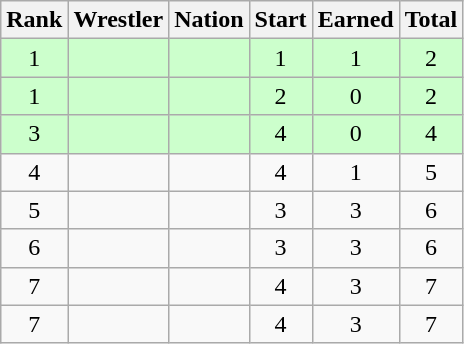<table class="wikitable sortable" style="text-align:center;">
<tr>
<th>Rank</th>
<th>Wrestler</th>
<th>Nation</th>
<th>Start</th>
<th>Earned</th>
<th>Total</th>
</tr>
<tr style="background:#cfc;">
<td>1</td>
<td align=left></td>
<td align=left></td>
<td>1</td>
<td>1</td>
<td>2</td>
</tr>
<tr style="background:#cfc;">
<td>1</td>
<td align=left></td>
<td align=left></td>
<td>2</td>
<td>0</td>
<td>2</td>
</tr>
<tr style="background:#cfc;">
<td>3</td>
<td align=left></td>
<td align=left></td>
<td>4</td>
<td>0</td>
<td>4</td>
</tr>
<tr>
<td>4</td>
<td align=left></td>
<td align=left></td>
<td>4</td>
<td>1</td>
<td>5</td>
</tr>
<tr>
<td>5</td>
<td align=left></td>
<td align=left></td>
<td>3</td>
<td>3</td>
<td>6</td>
</tr>
<tr>
<td>6</td>
<td align=left></td>
<td align=left></td>
<td>3</td>
<td>3</td>
<td>6</td>
</tr>
<tr>
<td>7</td>
<td align=left></td>
<td align=left></td>
<td>4</td>
<td>3</td>
<td>7</td>
</tr>
<tr>
<td>7</td>
<td align=left></td>
<td align=left></td>
<td>4</td>
<td>3</td>
<td>7</td>
</tr>
</table>
